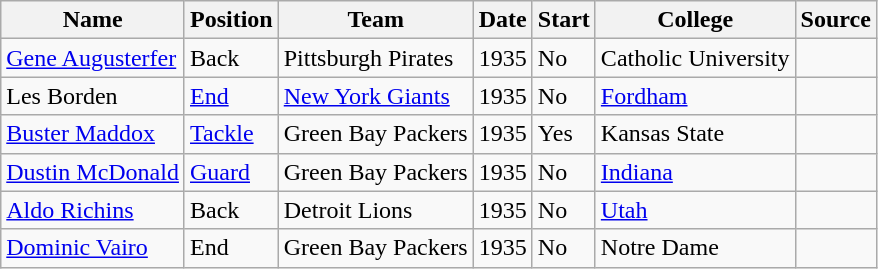<table class="wikitable sortable">
<tr>
<th>Name</th>
<th>Position</th>
<th>Team</th>
<th>Date</th>
<th>Start</th>
<th>College</th>
<th>Source</th>
</tr>
<tr>
<td><a href='#'>Gene Augusterfer</a></td>
<td>Back</td>
<td>Pittsburgh Pirates</td>
<td>1935</td>
<td>No</td>
<td>Catholic University</td>
<td></td>
</tr>
<tr>
<td>Les Borden</td>
<td><a href='#'>End</a></td>
<td><a href='#'>New York Giants</a></td>
<td>1935</td>
<td>No</td>
<td><a href='#'>Fordham</a></td>
<td></td>
</tr>
<tr>
<td><a href='#'>Buster Maddox</a></td>
<td><a href='#'>Tackle</a></td>
<td>Green Bay Packers</td>
<td>1935</td>
<td>Yes</td>
<td>Kansas State</td>
<td></td>
</tr>
<tr>
<td><a href='#'>Dustin McDonald</a></td>
<td><a href='#'>Guard</a></td>
<td>Green Bay Packers</td>
<td>1935</td>
<td>No</td>
<td><a href='#'>Indiana</a></td>
<td></td>
</tr>
<tr>
<td><a href='#'>Aldo Richins</a></td>
<td>Back</td>
<td>Detroit Lions</td>
<td>1935</td>
<td>No</td>
<td><a href='#'>Utah</a></td>
<td></td>
</tr>
<tr>
<td><a href='#'>Dominic Vairo</a></td>
<td>End</td>
<td>Green Bay Packers</td>
<td>1935</td>
<td>No</td>
<td>Notre Dame</td>
<td></td>
</tr>
</table>
